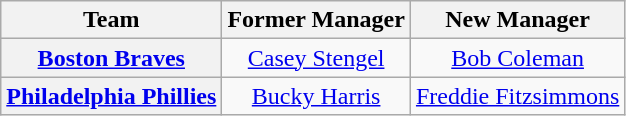<table class="wikitable plainrowheaders" style="text-align:center;">
<tr>
<th>Team</th>
<th>Former Manager</th>
<th>New Manager</th>
</tr>
<tr>
<th scope="row" style="text-align:center;"><a href='#'>Boston Braves</a></th>
<td><a href='#'>Casey Stengel</a></td>
<td><a href='#'>Bob Coleman</a></td>
</tr>
<tr>
<th scope="row" style="text-align:center;"><a href='#'>Philadelphia Phillies</a></th>
<td><a href='#'>Bucky Harris</a></td>
<td><a href='#'>Freddie Fitzsimmons</a></td>
</tr>
</table>
